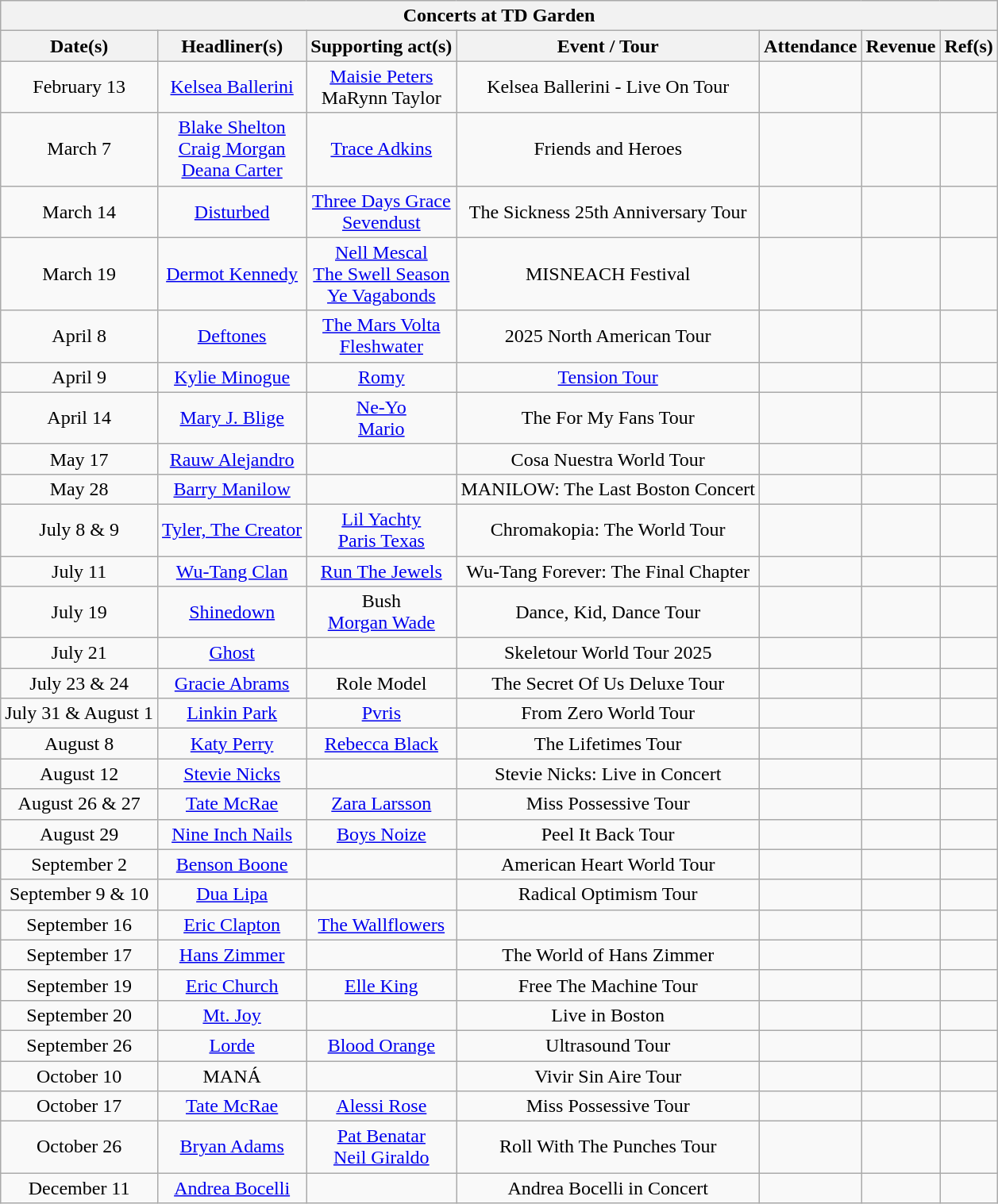<table class="wikitable mw-collapsible mw-collapsed" style="text-align:center;">
<tr>
<th colspan="7">Concerts at TD Garden</th>
</tr>
<tr>
<th>Date(s)</th>
<th>Headliner(s)</th>
<th>Supporting act(s)</th>
<th>Event / Tour</th>
<th>Attendance</th>
<th>Revenue</th>
<th>Ref(s)</th>
</tr>
<tr>
<td>February 13</td>
<td><a href='#'>Kelsea Ballerini</a></td>
<td><a href='#'>Maisie Peters</a><br>MaRynn Taylor</td>
<td>Kelsea Ballerini - Live On Tour</td>
<td></td>
<td></td>
<td></td>
</tr>
<tr>
<td>March 7</td>
<td><a href='#'>Blake Shelton</a><br><a href='#'>Craig Morgan</a><br><a href='#'>Deana Carter</a></td>
<td><a href='#'>Trace Adkins</a></td>
<td>Friends and Heroes</td>
<td></td>
<td></td>
<td></td>
</tr>
<tr>
<td>March 14</td>
<td><a href='#'>Disturbed</a></td>
<td><a href='#'>Three Days Grace</a><br><a href='#'>Sevendust</a></td>
<td>The Sickness 25th Anniversary Tour</td>
<td></td>
<td></td>
<td></td>
</tr>
<tr>
<td>March 19</td>
<td><a href='#'>Dermot Kennedy</a></td>
<td><a href='#'>Nell Mescal</a><br><a href='#'>The Swell Season</a><br><a href='#'>Ye Vagabonds</a></td>
<td>MISNEACH Festival</td>
<td></td>
<td></td>
<td></td>
</tr>
<tr>
<td>April 8</td>
<td><a href='#'>Deftones</a></td>
<td><a href='#'>The Mars Volta</a><br><a href='#'>Fleshwater</a></td>
<td>2025 North American Tour</td>
<td></td>
<td></td>
<td></td>
</tr>
<tr>
<td>April 9</td>
<td><a href='#'>Kylie Minogue</a></td>
<td><a href='#'>Romy</a></td>
<td><a href='#'>Tension Tour</a></td>
<td></td>
<td></td>
<td></td>
</tr>
<tr>
<td>April 14</td>
<td><a href='#'>Mary J. Blige</a></td>
<td><a href='#'>Ne-Yo</a><br><a href='#'>Mario</a></td>
<td>The For My Fans Tour</td>
<td></td>
<td></td>
<td></td>
</tr>
<tr>
<td>May 17</td>
<td><a href='#'>Rauw Alejandro</a></td>
<td></td>
<td>Cosa Nuestra World Tour</td>
<td></td>
<td></td>
<td></td>
</tr>
<tr>
<td>May 28</td>
<td><a href='#'>Barry Manilow</a></td>
<td></td>
<td>MANILOW: The Last Boston Concert</td>
<td></td>
<td></td>
<td></td>
</tr>
<tr>
<td>July 8 & 9</td>
<td><a href='#'>Tyler, The Creator</a></td>
<td><a href='#'>Lil Yachty</a><br><a href='#'>Paris Texas</a></td>
<td>Chromakopia: The World Tour</td>
<td></td>
<td></td>
<td></td>
</tr>
<tr>
<td>July 11</td>
<td><a href='#'>Wu-Tang Clan</a></td>
<td><a href='#'>Run The Jewels</a></td>
<td>Wu-Tang Forever: The Final Chapter</td>
<td></td>
<td></td>
<td></td>
</tr>
<tr>
<td>July 19</td>
<td><a href='#'>Shinedown</a></td>
<td>Bush<br><a href='#'>Morgan Wade</a></td>
<td>Dance, Kid, Dance Tour</td>
<td></td>
<td></td>
<td></td>
</tr>
<tr>
<td>July 21</td>
<td><a href='#'>Ghost</a></td>
<td></td>
<td>Skeletour World Tour 2025</td>
<td></td>
<td></td>
<td></td>
</tr>
<tr>
<td>July 23 & 24</td>
<td><a href='#'>Gracie Abrams</a></td>
<td>Role Model</td>
<td>The Secret Of Us Deluxe Tour</td>
<td></td>
<td></td>
<td></td>
</tr>
<tr>
<td>July 31 & August 1</td>
<td><a href='#'>Linkin Park</a></td>
<td><a href='#'>Pvris</a></td>
<td>From Zero World Tour</td>
<td></td>
<td></td>
<td></td>
</tr>
<tr>
<td>August 8</td>
<td><a href='#'>Katy Perry</a></td>
<td><a href='#'>Rebecca Black</a></td>
<td>The Lifetimes Tour</td>
<td></td>
<td></td>
<td></td>
</tr>
<tr>
<td>August 12</td>
<td><a href='#'>Stevie Nicks</a></td>
<td></td>
<td>Stevie Nicks: Live in Concert</td>
<td></td>
<td></td>
<td></td>
</tr>
<tr>
<td>August 26 & 27</td>
<td><a href='#'>Tate McRae</a></td>
<td><a href='#'>Zara Larsson</a></td>
<td>Miss Possessive Tour</td>
<td></td>
<td></td>
<td></td>
</tr>
<tr>
<td>August 29</td>
<td><a href='#'>Nine Inch Nails</a></td>
<td><a href='#'>Boys Noize</a></td>
<td>Peel It Back Tour</td>
<td></td>
<td></td>
<td></td>
</tr>
<tr>
<td>September 2</td>
<td><a href='#'>Benson Boone</a></td>
<td></td>
<td>American Heart World Tour</td>
<td></td>
<td></td>
<td></td>
</tr>
<tr>
<td>September 9 & 10</td>
<td><a href='#'>Dua Lipa</a></td>
<td></td>
<td>Radical Optimism Tour</td>
<td></td>
<td></td>
<td></td>
</tr>
<tr>
<td>September 16</td>
<td><a href='#'>Eric Clapton</a></td>
<td><a href='#'>The Wallflowers</a></td>
<td></td>
<td></td>
<td></td>
<td></td>
</tr>
<tr>
<td>September 17</td>
<td><a href='#'>Hans Zimmer</a></td>
<td></td>
<td>The World of Hans Zimmer</td>
<td></td>
<td></td>
<td></td>
</tr>
<tr>
<td>September 19</td>
<td><a href='#'>Eric Church</a></td>
<td><a href='#'>Elle King</a></td>
<td>Free The Machine Tour</td>
<td></td>
<td></td>
<td></td>
</tr>
<tr>
<td>September 20</td>
<td><a href='#'>Mt. Joy</a></td>
<td></td>
<td>Live in Boston</td>
<td></td>
<td></td>
<td></td>
</tr>
<tr>
<td>September 26</td>
<td><a href='#'>Lorde</a></td>
<td><a href='#'>Blood Orange</a></td>
<td>Ultrasound Tour</td>
<td></td>
<td></td>
<td></td>
</tr>
<tr>
<td>October 10</td>
<td>MANÁ</td>
<td></td>
<td>Vivir Sin Aire Tour</td>
<td></td>
<td></td>
<td></td>
</tr>
<tr>
<td>October 17</td>
<td><a href='#'>Tate McRae</a></td>
<td><a href='#'>Alessi Rose</a></td>
<td>Miss Possessive Tour</td>
<td></td>
<td></td>
<td></td>
</tr>
<tr>
<td>October 26</td>
<td><a href='#'>Bryan Adams</a></td>
<td><a href='#'>Pat Benatar</a><br><a href='#'>Neil Giraldo</a></td>
<td>Roll With The Punches Tour</td>
<td></td>
<td></td>
<td></td>
</tr>
<tr>
<td>December 11</td>
<td><a href='#'>Andrea Bocelli</a></td>
<td></td>
<td>Andrea Bocelli in Concert</td>
<td></td>
<td></td>
<td></td>
</tr>
</table>
